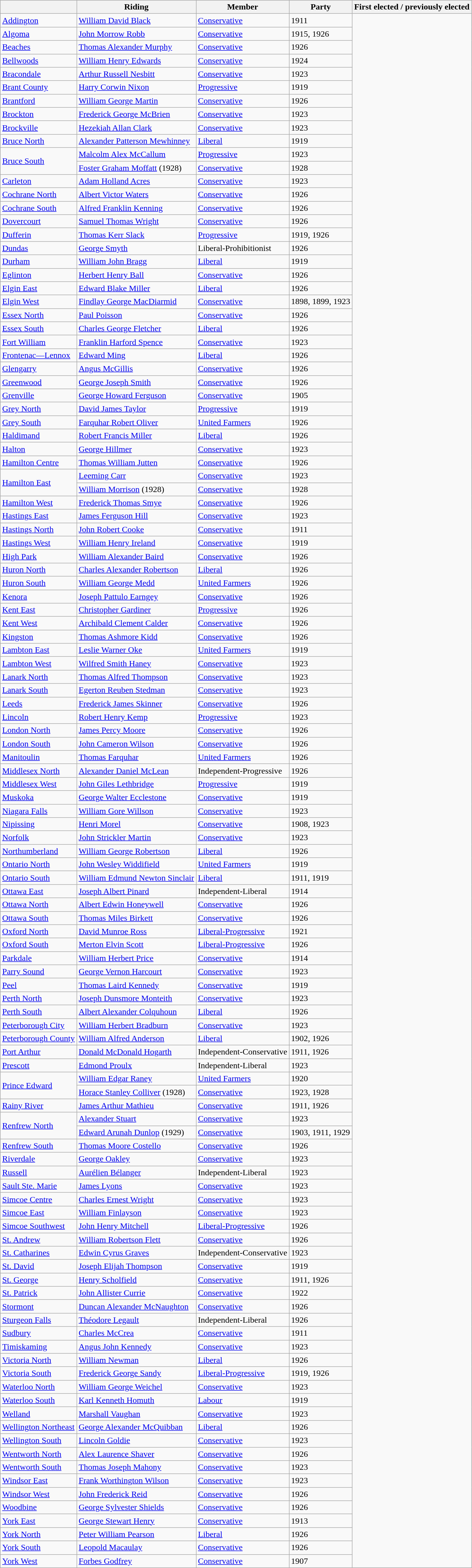<table class="wikitable sortable">
<tr>
<th></th>
<th>Riding</th>
<th>Member</th>
<th>Party</th>
<th>First elected / previously elected</th>
</tr>
<tr>
<td><a href='#'>Addington</a></td>
<td><a href='#'>William David Black</a></td>
<td><a href='#'>Conservative</a></td>
<td>1911</td>
</tr>
<tr>
<td><a href='#'>Algoma</a></td>
<td><a href='#'>John Morrow Robb</a></td>
<td><a href='#'>Conservative</a></td>
<td>1915, 1926</td>
</tr>
<tr>
<td><a href='#'>Beaches</a></td>
<td><a href='#'>Thomas Alexander Murphy</a></td>
<td><a href='#'>Conservative</a></td>
<td>1926</td>
</tr>
<tr>
<td><a href='#'>Bellwoods</a></td>
<td><a href='#'>William Henry Edwards</a></td>
<td><a href='#'>Conservative</a></td>
<td>1924</td>
</tr>
<tr>
<td><a href='#'>Bracondale</a></td>
<td><a href='#'>Arthur Russell Nesbitt</a></td>
<td><a href='#'>Conservative</a></td>
<td>1923</td>
</tr>
<tr>
<td><a href='#'>Brant County</a></td>
<td><a href='#'>Harry Corwin Nixon</a></td>
<td><a href='#'>Progressive</a></td>
<td>1919</td>
</tr>
<tr>
<td><a href='#'>Brantford</a></td>
<td><a href='#'>William George Martin</a></td>
<td><a href='#'>Conservative</a></td>
<td>1926</td>
</tr>
<tr>
<td><a href='#'>Brockton</a></td>
<td><a href='#'>Frederick George McBrien</a></td>
<td><a href='#'>Conservative</a></td>
<td>1923</td>
</tr>
<tr>
<td><a href='#'>Brockville</a></td>
<td><a href='#'>Hezekiah Allan Clark</a></td>
<td><a href='#'>Conservative</a></td>
<td>1923</td>
</tr>
<tr>
<td><a href='#'>Bruce North</a></td>
<td><a href='#'>Alexander Patterson Mewhinney</a></td>
<td><a href='#'>Liberal</a></td>
<td>1919</td>
</tr>
<tr>
<td rowspan="2"><a href='#'>Bruce South</a></td>
<td><a href='#'>Malcolm Alex McCallum</a></td>
<td><a href='#'>Progressive</a></td>
<td>1923</td>
</tr>
<tr>
<td><a href='#'>Foster Graham Moffatt</a> (1928)</td>
<td><a href='#'>Conservative</a></td>
<td>1928</td>
</tr>
<tr>
<td><a href='#'>Carleton</a></td>
<td><a href='#'>Adam Holland Acres</a></td>
<td><a href='#'>Conservative</a></td>
<td>1923</td>
</tr>
<tr>
<td><a href='#'>Cochrane North</a></td>
<td><a href='#'>Albert Victor Waters</a></td>
<td><a href='#'>Conservative</a></td>
<td>1926</td>
</tr>
<tr>
<td><a href='#'>Cochrane South</a></td>
<td><a href='#'>Alfred Franklin Kenning</a></td>
<td><a href='#'>Conservative</a></td>
<td>1926</td>
</tr>
<tr>
<td><a href='#'>Dovercourt</a></td>
<td><a href='#'>Samuel Thomas Wright</a></td>
<td><a href='#'>Conservative</a></td>
<td>1926</td>
</tr>
<tr>
<td><a href='#'>Dufferin</a></td>
<td><a href='#'>Thomas Kerr Slack</a></td>
<td><a href='#'>Progressive</a></td>
<td>1919, 1926</td>
</tr>
<tr>
<td><a href='#'>Dundas</a></td>
<td><a href='#'>George Smyth</a></td>
<td>Liberal-Prohibitionist</td>
<td>1926</td>
</tr>
<tr>
<td><a href='#'>Durham</a></td>
<td><a href='#'>William John Bragg</a></td>
<td><a href='#'>Liberal</a></td>
<td>1919</td>
</tr>
<tr>
<td><a href='#'>Eglinton</a></td>
<td><a href='#'>Herbert Henry Ball</a></td>
<td><a href='#'>Conservative</a></td>
<td>1926</td>
</tr>
<tr>
<td><a href='#'>Elgin East</a></td>
<td><a href='#'>Edward Blake Miller</a></td>
<td><a href='#'>Liberal</a></td>
<td>1926</td>
</tr>
<tr>
<td><a href='#'>Elgin West</a></td>
<td><a href='#'>Findlay George MacDiarmid</a></td>
<td><a href='#'>Conservative</a></td>
<td>1898, 1899, 1923</td>
</tr>
<tr>
<td><a href='#'>Essex North</a></td>
<td><a href='#'>Paul Poisson</a></td>
<td><a href='#'>Conservative</a></td>
<td>1926</td>
</tr>
<tr>
<td><a href='#'>Essex South</a></td>
<td><a href='#'>Charles George Fletcher</a></td>
<td><a href='#'>Liberal</a></td>
<td>1926</td>
</tr>
<tr>
<td><a href='#'>Fort William</a></td>
<td><a href='#'>Franklin Harford Spence</a></td>
<td><a href='#'>Conservative</a></td>
<td>1923</td>
</tr>
<tr>
<td><a href='#'>Frontenac—Lennox</a></td>
<td><a href='#'>Edward Ming</a></td>
<td><a href='#'>Liberal</a></td>
<td>1926</td>
</tr>
<tr>
<td><a href='#'>Glengarry</a></td>
<td><a href='#'>Angus McGillis</a></td>
<td><a href='#'>Conservative</a></td>
<td>1926</td>
</tr>
<tr>
<td><a href='#'>Greenwood</a></td>
<td><a href='#'>George Joseph Smith</a></td>
<td><a href='#'>Conservative</a></td>
<td>1926</td>
</tr>
<tr>
<td><a href='#'>Grenville</a></td>
<td><a href='#'>George Howard Ferguson</a></td>
<td><a href='#'>Conservative</a></td>
<td>1905</td>
</tr>
<tr>
<td><a href='#'>Grey North</a></td>
<td><a href='#'>David James Taylor</a></td>
<td><a href='#'>Progressive</a></td>
<td>1919</td>
</tr>
<tr>
<td><a href='#'>Grey South</a></td>
<td><a href='#'>Farquhar Robert Oliver</a></td>
<td><a href='#'>United Farmers</a></td>
<td>1926</td>
</tr>
<tr>
<td><a href='#'>Haldimand</a></td>
<td><a href='#'>Robert Francis Miller</a></td>
<td><a href='#'>Liberal</a></td>
<td>1926</td>
</tr>
<tr>
<td><a href='#'>Halton</a></td>
<td><a href='#'>George Hillmer</a></td>
<td><a href='#'>Conservative</a></td>
<td>1923</td>
</tr>
<tr>
<td><a href='#'>Hamilton Centre</a></td>
<td><a href='#'>Thomas William Jutten</a></td>
<td><a href='#'>Conservative</a></td>
<td>1926</td>
</tr>
<tr>
<td rowspan="2"><a href='#'>Hamilton East</a></td>
<td><a href='#'>Leeming Carr</a></td>
<td><a href='#'>Conservative</a></td>
<td>1923</td>
</tr>
<tr>
<td><a href='#'>William Morrison</a> (1928)</td>
<td><a href='#'>Conservative</a></td>
<td>1928</td>
</tr>
<tr>
<td><a href='#'>Hamilton West</a></td>
<td><a href='#'>Frederick Thomas Smye</a></td>
<td><a href='#'>Conservative</a></td>
<td>1926</td>
</tr>
<tr>
<td><a href='#'>Hastings East</a></td>
<td><a href='#'>James Ferguson Hill</a></td>
<td><a href='#'>Conservative</a></td>
<td>1923</td>
</tr>
<tr>
<td><a href='#'>Hastings North</a></td>
<td><a href='#'>John Robert Cooke</a></td>
<td><a href='#'>Conservative</a></td>
<td>1911</td>
</tr>
<tr>
<td><a href='#'>Hastings West</a></td>
<td><a href='#'>William Henry Ireland</a></td>
<td><a href='#'>Conservative</a></td>
<td>1919</td>
</tr>
<tr>
<td><a href='#'>High Park</a></td>
<td><a href='#'>William Alexander Baird</a></td>
<td><a href='#'>Conservative</a></td>
<td>1926</td>
</tr>
<tr>
<td><a href='#'>Huron North</a></td>
<td><a href='#'>Charles Alexander Robertson</a></td>
<td><a href='#'>Liberal</a></td>
<td>1926</td>
</tr>
<tr>
<td><a href='#'>Huron South</a></td>
<td><a href='#'>William George Medd</a></td>
<td><a href='#'>United Farmers</a></td>
<td>1926</td>
</tr>
<tr>
<td><a href='#'>Kenora</a></td>
<td><a href='#'>Joseph Pattulo Earngey</a></td>
<td><a href='#'>Conservative</a></td>
<td>1926</td>
</tr>
<tr>
<td><a href='#'>Kent East</a></td>
<td><a href='#'>Christopher Gardiner</a></td>
<td><a href='#'>Progressive</a></td>
<td>1926</td>
</tr>
<tr>
<td><a href='#'>Kent West</a></td>
<td><a href='#'>Archibald Clement Calder</a></td>
<td><a href='#'>Conservative</a></td>
<td>1926</td>
</tr>
<tr>
<td><a href='#'>Kingston</a></td>
<td><a href='#'>Thomas Ashmore Kidd</a></td>
<td><a href='#'>Conservative</a></td>
<td>1926</td>
</tr>
<tr>
<td><a href='#'>Lambton East</a></td>
<td><a href='#'>Leslie Warner Oke</a></td>
<td><a href='#'>United Farmers</a></td>
<td>1919</td>
</tr>
<tr>
<td><a href='#'>Lambton West</a></td>
<td><a href='#'>Wilfred Smith Haney</a></td>
<td><a href='#'>Conservative</a></td>
<td>1923</td>
</tr>
<tr>
<td><a href='#'>Lanark North</a></td>
<td><a href='#'>Thomas Alfred Thompson</a></td>
<td><a href='#'>Conservative</a></td>
<td>1923</td>
</tr>
<tr>
<td><a href='#'>Lanark South</a></td>
<td><a href='#'>Egerton Reuben Stedman</a></td>
<td><a href='#'>Conservative</a></td>
<td>1923</td>
</tr>
<tr>
<td><a href='#'>Leeds</a></td>
<td><a href='#'>Frederick James Skinner</a></td>
<td><a href='#'>Conservative</a></td>
<td>1926</td>
</tr>
<tr>
<td><a href='#'>Lincoln</a></td>
<td><a href='#'>Robert Henry Kemp</a></td>
<td><a href='#'>Progressive</a></td>
<td>1923</td>
</tr>
<tr>
<td><a href='#'>London North</a></td>
<td><a href='#'>James Percy Moore</a></td>
<td><a href='#'>Conservative</a></td>
<td>1926</td>
</tr>
<tr>
<td><a href='#'>London South</a></td>
<td><a href='#'>John Cameron Wilson</a></td>
<td><a href='#'>Conservative</a></td>
<td>1926</td>
</tr>
<tr>
<td><a href='#'>Manitoulin</a></td>
<td><a href='#'>Thomas Farquhar</a></td>
<td><a href='#'>United Farmers</a></td>
<td>1926</td>
</tr>
<tr>
<td><a href='#'>Middlesex North</a></td>
<td><a href='#'>Alexander Daniel McLean</a></td>
<td>Independent-Progressive</td>
<td>1926</td>
</tr>
<tr>
<td><a href='#'>Middlesex West</a></td>
<td><a href='#'>John Giles Lethbridge</a></td>
<td><a href='#'>Progressive</a></td>
<td>1919</td>
</tr>
<tr>
<td><a href='#'>Muskoka</a></td>
<td><a href='#'>George Walter Ecclestone</a></td>
<td><a href='#'>Conservative</a></td>
<td>1919</td>
</tr>
<tr>
<td><a href='#'>Niagara Falls</a></td>
<td><a href='#'>William Gore Willson</a></td>
<td><a href='#'>Conservative</a></td>
<td>1923</td>
</tr>
<tr>
<td><a href='#'>Nipissing</a></td>
<td><a href='#'>Henri Morel</a></td>
<td><a href='#'>Conservative</a></td>
<td>1908, 1923</td>
</tr>
<tr>
<td><a href='#'>Norfolk</a></td>
<td><a href='#'>John Strickler Martin</a></td>
<td><a href='#'>Conservative</a></td>
<td>1923</td>
</tr>
<tr>
<td><a href='#'>Northumberland</a></td>
<td><a href='#'>William George Robertson</a></td>
<td><a href='#'>Liberal</a></td>
<td>1926</td>
</tr>
<tr>
<td><a href='#'>Ontario North</a></td>
<td><a href='#'>John Wesley Widdifield</a></td>
<td><a href='#'>United Farmers</a></td>
<td>1919</td>
</tr>
<tr>
<td><a href='#'>Ontario South</a></td>
<td><a href='#'>William Edmund Newton Sinclair</a></td>
<td><a href='#'>Liberal</a></td>
<td>1911, 1919</td>
</tr>
<tr>
<td><a href='#'>Ottawa East</a></td>
<td><a href='#'>Joseph Albert Pinard</a></td>
<td>Independent-Liberal</td>
<td>1914</td>
</tr>
<tr>
<td><a href='#'>Ottawa North</a></td>
<td><a href='#'>Albert Edwin Honeywell</a></td>
<td><a href='#'>Conservative</a></td>
<td>1926</td>
</tr>
<tr>
<td><a href='#'>Ottawa South</a></td>
<td><a href='#'>Thomas Miles Birkett</a></td>
<td><a href='#'>Conservative</a></td>
<td>1926</td>
</tr>
<tr>
<td><a href='#'>Oxford North</a></td>
<td><a href='#'>David Munroe Ross</a></td>
<td><a href='#'>Liberal-Progressive</a></td>
<td>1921</td>
</tr>
<tr>
<td><a href='#'>Oxford South</a></td>
<td><a href='#'>Merton Elvin Scott</a></td>
<td><a href='#'>Liberal-Progressive</a></td>
<td>1926</td>
</tr>
<tr>
<td><a href='#'>Parkdale</a></td>
<td><a href='#'>William Herbert Price</a></td>
<td><a href='#'>Conservative</a></td>
<td>1914</td>
</tr>
<tr>
<td><a href='#'>Parry Sound</a></td>
<td><a href='#'>George Vernon Harcourt</a></td>
<td><a href='#'>Conservative</a></td>
<td>1923</td>
</tr>
<tr>
<td><a href='#'>Peel</a></td>
<td><a href='#'>Thomas Laird Kennedy</a></td>
<td><a href='#'>Conservative</a></td>
<td>1919</td>
</tr>
<tr>
<td><a href='#'>Perth North</a></td>
<td><a href='#'>Joseph Dunsmore Monteith</a></td>
<td><a href='#'>Conservative</a></td>
<td>1923</td>
</tr>
<tr>
<td><a href='#'>Perth South</a></td>
<td><a href='#'>Albert Alexander Colquhoun</a></td>
<td><a href='#'>Liberal</a></td>
<td>1926</td>
</tr>
<tr>
<td><a href='#'>Peterborough City</a></td>
<td><a href='#'>William Herbert Bradburn</a></td>
<td><a href='#'>Conservative</a></td>
<td>1923</td>
</tr>
<tr>
<td><a href='#'>Peterborough County</a></td>
<td><a href='#'>William Alfred Anderson</a></td>
<td><a href='#'>Liberal</a></td>
<td>1902, 1926</td>
</tr>
<tr>
<td><a href='#'>Port Arthur</a></td>
<td><a href='#'>Donald McDonald Hogarth</a></td>
<td>Independent-Conservative</td>
<td>1911, 1926</td>
</tr>
<tr>
<td><a href='#'>Prescott</a></td>
<td><a href='#'>Edmond Proulx</a></td>
<td>Independent-Liberal</td>
<td>1923</td>
</tr>
<tr>
<td rowspan="2"><a href='#'>Prince Edward</a></td>
<td><a href='#'>William Edgar Raney</a></td>
<td><a href='#'>United Farmers</a></td>
<td>1920</td>
</tr>
<tr>
<td><a href='#'>Horace Stanley Colliver</a> (1928)</td>
<td><a href='#'>Conservative</a></td>
<td>1923, 1928</td>
</tr>
<tr>
<td><a href='#'>Rainy River</a></td>
<td><a href='#'>James Arthur Mathieu</a></td>
<td><a href='#'>Conservative</a></td>
<td>1911, 1926</td>
</tr>
<tr>
<td rowspan="2"><a href='#'>Renfrew North</a></td>
<td><a href='#'>Alexander Stuart</a></td>
<td><a href='#'>Conservative</a></td>
<td>1923</td>
</tr>
<tr>
<td><a href='#'>Edward Arunah Dunlop</a> (1929)</td>
<td><a href='#'>Conservative</a></td>
<td>1903, 1911, 1929</td>
</tr>
<tr>
<td><a href='#'>Renfrew South</a></td>
<td><a href='#'>Thomas Moore Costello</a></td>
<td><a href='#'>Conservative</a></td>
<td>1926</td>
</tr>
<tr>
<td><a href='#'>Riverdale</a></td>
<td><a href='#'>George Oakley</a></td>
<td><a href='#'>Conservative</a></td>
<td>1923</td>
</tr>
<tr>
<td><a href='#'>Russell</a></td>
<td><a href='#'>Aurélien Bélanger</a></td>
<td>Independent-Liberal</td>
<td>1923</td>
</tr>
<tr>
<td><a href='#'>Sault Ste. Marie</a></td>
<td><a href='#'>James Lyons</a></td>
<td><a href='#'>Conservative</a></td>
<td>1923</td>
</tr>
<tr>
<td><a href='#'>Simcoe Centre</a></td>
<td><a href='#'>Charles Ernest Wright</a></td>
<td><a href='#'>Conservative</a></td>
<td>1923</td>
</tr>
<tr>
<td><a href='#'>Simcoe East</a></td>
<td><a href='#'>William Finlayson</a></td>
<td><a href='#'>Conservative</a></td>
<td>1923</td>
</tr>
<tr>
<td><a href='#'>Simcoe Southwest</a></td>
<td><a href='#'>John Henry Mitchell</a></td>
<td><a href='#'>Liberal-Progressive</a></td>
<td>1926</td>
</tr>
<tr>
<td><a href='#'>St. Andrew</a></td>
<td><a href='#'>William Robertson Flett</a></td>
<td><a href='#'>Conservative</a></td>
<td>1926</td>
</tr>
<tr>
<td><a href='#'>St. Catharines</a></td>
<td><a href='#'>Edwin Cyrus Graves</a></td>
<td>Independent-Conservative</td>
<td>1923</td>
</tr>
<tr>
<td><a href='#'>St. David</a></td>
<td><a href='#'>Joseph Elijah Thompson</a></td>
<td><a href='#'>Conservative</a></td>
<td>1919</td>
</tr>
<tr>
<td><a href='#'>St. George</a></td>
<td><a href='#'>Henry Scholfield</a></td>
<td><a href='#'>Conservative</a></td>
<td>1911, 1926</td>
</tr>
<tr>
<td><a href='#'>St. Patrick</a></td>
<td><a href='#'>John Allister Currie</a></td>
<td><a href='#'>Conservative</a></td>
<td>1922</td>
</tr>
<tr>
<td><a href='#'>Stormont</a></td>
<td><a href='#'>Duncan Alexander McNaughton</a></td>
<td><a href='#'>Conservative</a></td>
<td>1926</td>
</tr>
<tr>
<td><a href='#'>Sturgeon Falls</a></td>
<td><a href='#'>Théodore Legault</a></td>
<td>Independent-Liberal</td>
<td>1926</td>
</tr>
<tr>
<td><a href='#'>Sudbury</a></td>
<td><a href='#'>Charles McCrea</a></td>
<td><a href='#'>Conservative</a></td>
<td>1911</td>
</tr>
<tr>
<td><a href='#'>Timiskaming</a></td>
<td><a href='#'>Angus John Kennedy</a></td>
<td><a href='#'>Conservative</a></td>
<td>1923</td>
</tr>
<tr>
<td><a href='#'>Victoria North</a></td>
<td><a href='#'>William Newman</a></td>
<td><a href='#'>Liberal</a></td>
<td>1926</td>
</tr>
<tr>
<td><a href='#'>Victoria South</a></td>
<td><a href='#'>Frederick George Sandy</a></td>
<td><a href='#'>Liberal-Progressive</a></td>
<td>1919, 1926</td>
</tr>
<tr>
<td><a href='#'>Waterloo North</a></td>
<td><a href='#'>William George Weichel</a></td>
<td><a href='#'>Conservative</a></td>
<td>1923</td>
</tr>
<tr>
<td><a href='#'>Waterloo South</a></td>
<td><a href='#'>Karl Kenneth Homuth</a></td>
<td><a href='#'>Labour</a></td>
<td>1919</td>
</tr>
<tr>
<td><a href='#'>Welland</a></td>
<td><a href='#'>Marshall Vaughan</a></td>
<td><a href='#'>Conservative</a></td>
<td>1923</td>
</tr>
<tr>
<td><a href='#'>Wellington Northeast</a></td>
<td><a href='#'>George Alexander McQuibban</a></td>
<td><a href='#'>Liberal</a></td>
<td>1926</td>
</tr>
<tr>
<td><a href='#'>Wellington South</a></td>
<td><a href='#'>Lincoln Goldie</a></td>
<td><a href='#'>Conservative</a></td>
<td>1923</td>
</tr>
<tr>
<td><a href='#'>Wentworth North</a></td>
<td><a href='#'>Alex Laurence Shaver</a></td>
<td><a href='#'>Conservative</a></td>
<td>1926</td>
</tr>
<tr>
<td><a href='#'>Wentworth South</a></td>
<td><a href='#'>Thomas Joseph Mahony</a></td>
<td><a href='#'>Conservative</a></td>
<td>1923</td>
</tr>
<tr>
<td><a href='#'>Windsor East</a></td>
<td><a href='#'>Frank Worthington Wilson</a></td>
<td><a href='#'>Conservative</a></td>
<td>1923</td>
</tr>
<tr>
<td><a href='#'>Windsor West</a></td>
<td><a href='#'>John Frederick Reid</a></td>
<td><a href='#'>Conservative</a></td>
<td>1926</td>
</tr>
<tr>
<td><a href='#'>Woodbine</a></td>
<td><a href='#'>George Sylvester Shields</a></td>
<td><a href='#'>Conservative</a></td>
<td>1926</td>
</tr>
<tr>
<td><a href='#'>York East</a></td>
<td><a href='#'>George Stewart Henry</a></td>
<td><a href='#'>Conservative</a></td>
<td>1913</td>
</tr>
<tr>
<td><a href='#'>York North</a></td>
<td><a href='#'>Peter William Pearson</a></td>
<td><a href='#'>Liberal</a></td>
<td>1926</td>
</tr>
<tr>
<td><a href='#'>York South</a></td>
<td><a href='#'>Leopold Macaulay</a></td>
<td><a href='#'>Conservative</a></td>
<td>1926</td>
</tr>
<tr>
<td><a href='#'>York West</a></td>
<td><a href='#'>Forbes Godfrey</a></td>
<td><a href='#'>Conservative</a></td>
<td>1907</td>
</tr>
</table>
